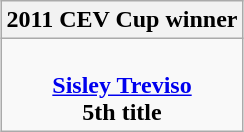<table class=wikitable style="text-align:center; margin:auto">
<tr>
<th>2011 CEV Cup winner</th>
</tr>
<tr>
<td><br><strong><a href='#'>Sisley Treviso</a></strong><br> <strong>5th title</strong></td>
</tr>
</table>
